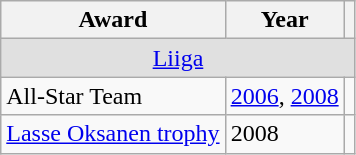<table class="wikitable">
<tr>
<th>Award</th>
<th>Year</th>
<th></th>
</tr>
<tr ALIGN="center" bgcolor="#e0e0e0">
<td colspan="3"><a href='#'>Liiga</a></td>
</tr>
<tr>
<td>All-Star Team</td>
<td><a href='#'>2006</a>, <a href='#'>2008</a></td>
<td></td>
</tr>
<tr>
<td><a href='#'>Lasse Oksanen trophy</a></td>
<td>2008</td>
<td></td>
</tr>
</table>
